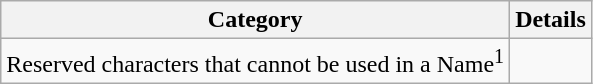<table class="wikitable">
<tr>
<th>Category</th>
<th>Details</th>
</tr>
<tr>
<td>Reserved characters that cannot be used in a Name<sup>1</sup></td>
<td></td>
</tr>
</table>
